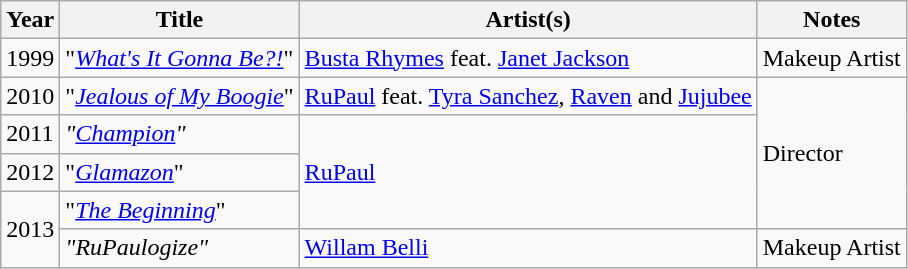<table class="wikitable">
<tr>
<th>Year</th>
<th>Title</th>
<th>Artist(s)</th>
<th>Notes</th>
</tr>
<tr>
<td>1999</td>
<td>"<em><a href='#'>What's It Gonna Be?!</a></em>"</td>
<td><a href='#'>Busta Rhymes</a> feat. <a href='#'>Janet Jackson</a></td>
<td>Makeup Artist</td>
</tr>
<tr>
<td>2010</td>
<td>"<em><a href='#'>Jealous of My Boogie</a></em>"</td>
<td><a href='#'>RuPaul</a> feat. <a href='#'>Tyra Sanchez</a>, <a href='#'>Raven</a> and <a href='#'>Jujubee</a></td>
<td rowspan="4">Director</td>
</tr>
<tr>
<td>2011</td>
<td><em>"<a href='#'>Champion</a>"</em></td>
<td rowspan="3"><a href='#'>RuPaul</a></td>
</tr>
<tr>
<td>2012</td>
<td>"<a href='#'><em>Glamazon</em></a>"</td>
</tr>
<tr>
<td rowspan="2">2013</td>
<td>"<a href='#'><em>The Beginning</em></a>"</td>
</tr>
<tr>
<td><em>"RuPaulogize"</em></td>
<td><a href='#'>Willam Belli</a></td>
<td>Makeup Artist</td>
</tr>
</table>
